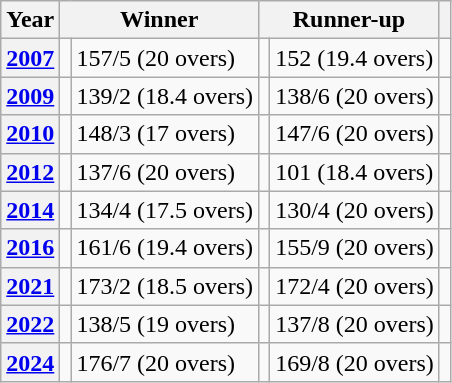<table class="wikitable plainrowheaders">
<tr>
<th scope="col">Year</th>
<th scope="colgroup" colspan="2">Winner</th>
<th scope="colgroup" colspan="2">Runner-up</th>
<th scope="col"></th>
</tr>
<tr>
<th scope="row"><a href='#'>2007</a></th>
<td></td>
<td>157/5 (20 overs)</td>
<td></td>
<td>152 (19.4 overs)</td>
<td></td>
</tr>
<tr>
<th scope="row"><a href='#'>2009</a></th>
<td></td>
<td>139/2 (18.4 overs)</td>
<td></td>
<td>138/6 (20 overs)</td>
<td></td>
</tr>
<tr>
<th scope="row"><a href='#'>2010</a></th>
<td></td>
<td>148/3 (17 overs)</td>
<td></td>
<td>147/6 (20 overs)</td>
<td></td>
</tr>
<tr>
<th scope="row"><a href='#'>2012</a></th>
<td></td>
<td>137/6 (20 overs)</td>
<td></td>
<td>101 (18.4 overs)</td>
<td></td>
</tr>
<tr>
<th scope="row"><a href='#'>2014</a></th>
<td></td>
<td>134/4 (17.5 overs)</td>
<td></td>
<td>130/4 (20 overs)</td>
<td></td>
</tr>
<tr>
<th scope="row"><a href='#'>2016</a></th>
<td></td>
<td>161/6 (19.4 overs)</td>
<td></td>
<td>155/9 (20 overs)</td>
<td></td>
</tr>
<tr>
<th scope="row"><a href='#'>2021</a></th>
<td></td>
<td>173/2 (18.5 overs)</td>
<td></td>
<td>172/4 (20 overs)</td>
<td></td>
</tr>
<tr>
<th scope="row"><a href='#'>2022</a></th>
<td></td>
<td>138/5  (19 overs)</td>
<td></td>
<td>137/8 (20 overs)</td>
<td></td>
</tr>
<tr>
<th scope="row"><a href='#'>2024</a></th>
<td></td>
<td>176/7  (20 overs)</td>
<td></td>
<td>169/8  (20 overs)</td>
<td></td>
</tr>
</table>
